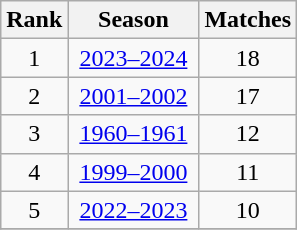<table class="wikitable sortable">
<tr>
<th>Rank</th>
<th width=80>Season</th>
<th width=50>Matches</th>
</tr>
<tr align=center>
<td>1</td>
<td><a href='#'>2023–2024</a></td>
<td>18</td>
</tr>
<tr align=center>
<td>2</td>
<td><a href='#'>2001–2002</a></td>
<td>17</td>
</tr>
<tr align=center>
<td>3</td>
<td><a href='#'>1960–1961</a></td>
<td>12</td>
</tr>
<tr align=center>
<td>4</td>
<td><a href='#'>1999–2000</a></td>
<td>11</td>
</tr>
<tr align=center>
<td>5</td>
<td><a href='#'>2022–2023</a></td>
<td>10</td>
</tr>
<tr align=center>
</tr>
</table>
